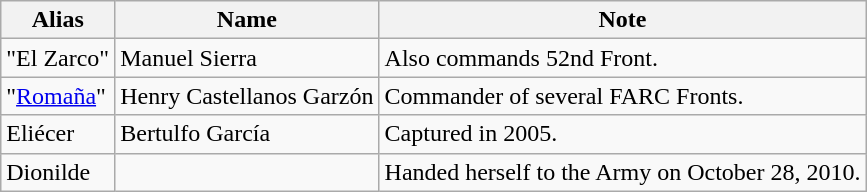<table class="wikitable">
<tr>
<th>Alias</th>
<th>Name</th>
<th>Note</th>
</tr>
<tr>
<td>"El Zarco"</td>
<td>Manuel Sierra</td>
<td>Also commands 52nd Front. </td>
</tr>
<tr>
<td>"<a href='#'>Romaña</a>"</td>
<td>Henry Castellanos Garzón</td>
<td>Commander of several FARC Fronts.</td>
</tr>
<tr>
<td>Eliécer</td>
<td>Bertulfo García</td>
<td>Captured in 2005.</td>
</tr>
<tr>
<td>Dionilde</td>
<td></td>
<td>Handed herself to the Army on October 28, 2010.</td>
</tr>
</table>
